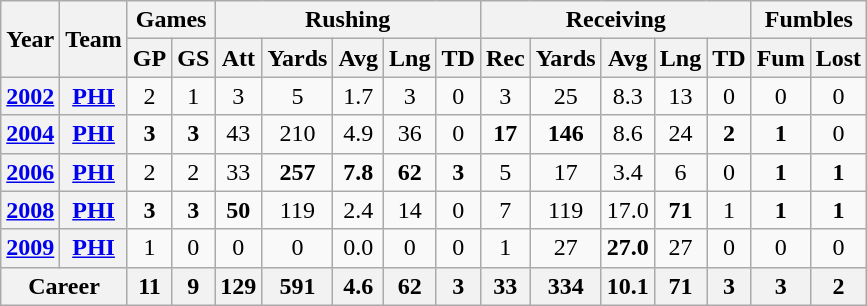<table class="wikitable" style="text-align: center;">
<tr>
<th rowspan="2">Year</th>
<th rowspan="2">Team</th>
<th colspan="2">Games</th>
<th colspan="5">Rushing</th>
<th colspan="5">Receiving</th>
<th colspan="2">Fumbles</th>
</tr>
<tr>
<th>GP</th>
<th>GS</th>
<th>Att</th>
<th>Yards</th>
<th>Avg</th>
<th>Lng</th>
<th>TD</th>
<th>Rec</th>
<th>Yards</th>
<th>Avg</th>
<th>Lng</th>
<th>TD</th>
<th>Fum</th>
<th>Lost</th>
</tr>
<tr>
<th><a href='#'>2002</a></th>
<th><a href='#'>PHI</a></th>
<td>2</td>
<td>1</td>
<td>3</td>
<td>5</td>
<td>1.7</td>
<td>3</td>
<td>0</td>
<td>3</td>
<td>25</td>
<td>8.3</td>
<td>13</td>
<td>0</td>
<td>0</td>
<td>0</td>
</tr>
<tr>
<th><a href='#'>2004</a></th>
<th><a href='#'>PHI</a></th>
<td><strong>3</strong></td>
<td><strong>3</strong></td>
<td>43</td>
<td>210</td>
<td>4.9</td>
<td>36</td>
<td>0</td>
<td><strong>17</strong></td>
<td><strong>146</strong></td>
<td>8.6</td>
<td>24</td>
<td><strong>2</strong></td>
<td><strong>1</strong></td>
<td>0</td>
</tr>
<tr>
<th><a href='#'>2006</a></th>
<th><a href='#'>PHI</a></th>
<td>2</td>
<td>2</td>
<td>33</td>
<td><strong>257</strong></td>
<td><strong>7.8</strong></td>
<td><strong>62</strong></td>
<td><strong>3</strong></td>
<td>5</td>
<td>17</td>
<td>3.4</td>
<td>6</td>
<td>0</td>
<td><strong>1</strong></td>
<td><strong>1</strong></td>
</tr>
<tr>
<th><a href='#'>2008</a></th>
<th><a href='#'>PHI</a></th>
<td><strong>3</strong></td>
<td><strong>3</strong></td>
<td><strong>50</strong></td>
<td>119</td>
<td>2.4</td>
<td>14</td>
<td>0</td>
<td>7</td>
<td>119</td>
<td>17.0</td>
<td><strong>71</strong></td>
<td>1</td>
<td><strong>1</strong></td>
<td><strong>1</strong></td>
</tr>
<tr>
<th><a href='#'>2009</a></th>
<th><a href='#'>PHI</a></th>
<td>1</td>
<td>0</td>
<td>0</td>
<td>0</td>
<td>0.0</td>
<td>0</td>
<td>0</td>
<td>1</td>
<td>27</td>
<td><strong>27.0</strong></td>
<td>27</td>
<td>0</td>
<td>0</td>
<td>0</td>
</tr>
<tr>
<th colspan="2">Career</th>
<th>11</th>
<th>9</th>
<th>129</th>
<th>591</th>
<th>4.6</th>
<th>62</th>
<th>3</th>
<th>33</th>
<th>334</th>
<th>10.1</th>
<th>71</th>
<th>3</th>
<th>3</th>
<th>2</th>
</tr>
</table>
